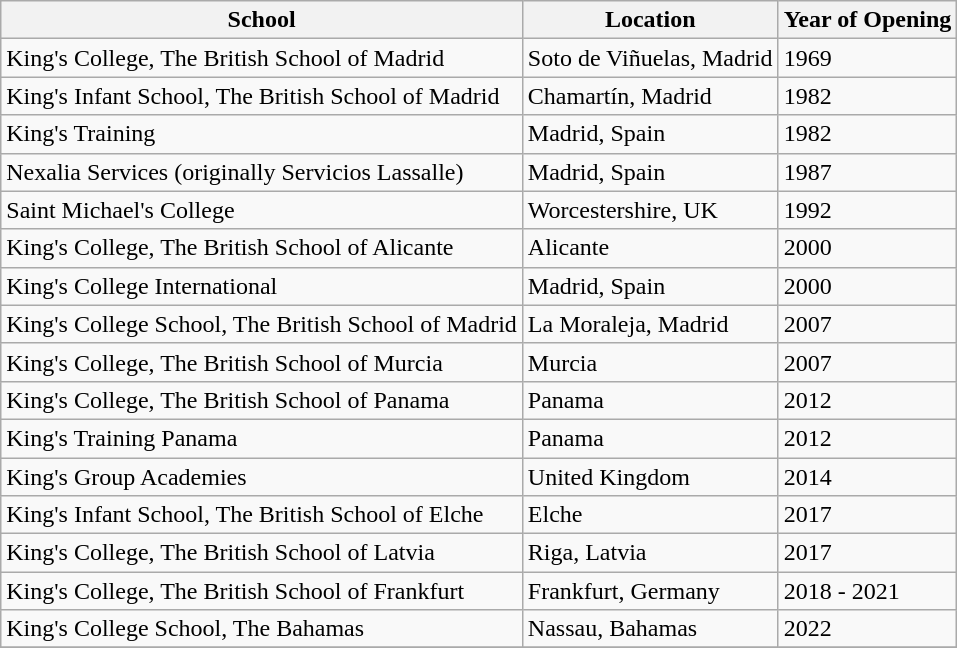<table class="wikitable">
<tr>
<th>School</th>
<th>Location</th>
<th>Year of Opening</th>
</tr>
<tr>
<td>King's College, The British School of Madrid</td>
<td>Soto de Viñuelas, Madrid</td>
<td>1969</td>
</tr>
<tr>
<td>King's Infant School, The British School of Madrid</td>
<td>Chamartín, Madrid</td>
<td>1982</td>
</tr>
<tr>
<td>King's Training</td>
<td>Madrid, Spain</td>
<td>1982</td>
</tr>
<tr>
<td>Nexalia Services (originally Servicios Lassalle)</td>
<td>Madrid, Spain</td>
<td>1987</td>
</tr>
<tr>
<td>Saint Michael's College</td>
<td>Worcestershire, UK</td>
<td>1992</td>
</tr>
<tr>
<td>King's College, The British School of Alicante</td>
<td>Alicante</td>
<td>2000</td>
</tr>
<tr>
<td>King's College International</td>
<td>Madrid, Spain</td>
<td>2000</td>
</tr>
<tr>
<td>King's College School, The British School of Madrid</td>
<td>La Moraleja, Madrid</td>
<td>2007</td>
</tr>
<tr>
<td>King's College, The British School of Murcia</td>
<td>Murcia</td>
<td>2007</td>
</tr>
<tr>
<td>King's College, The British School of Panama</td>
<td>Panama</td>
<td>2012</td>
</tr>
<tr>
<td>King's Training Panama</td>
<td>Panama</td>
<td>2012</td>
</tr>
<tr>
<td>King's Group Academies</td>
<td>United Kingdom</td>
<td>2014</td>
</tr>
<tr>
<td>King's Infant School, The British School of Elche</td>
<td>Elche</td>
<td>2017</td>
</tr>
<tr>
<td>King's College, The British School of Latvia</td>
<td>Riga, Latvia</td>
<td>2017</td>
</tr>
<tr>
<td>King's College, The British School of Frankfurt</td>
<td>Frankfurt, Germany</td>
<td>2018 - 2021</td>
</tr>
<tr>
<td>King's College School, The Bahamas</td>
<td>Nassau, Bahamas</td>
<td>2022</td>
</tr>
<tr>
</tr>
</table>
